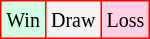<table class="wikitable">
<tr>
<td style="background-color: #d0ffe3; border:1px solid red;"><small>Win</small></td>
<td style="background-color: #f3f3f3; border:1px solid red;"><small>Draw</small></td>
<td style="background-color: #ffd0e3; border:1px solid red;"><small>Loss</small></td>
</tr>
</table>
